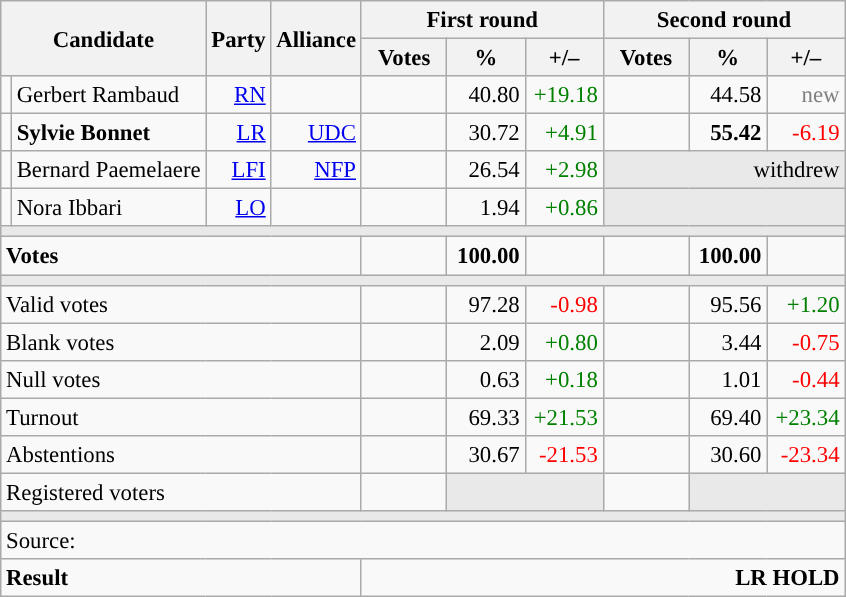<table class="wikitable" style="text-align:right;font-size:95%;">
<tr>
<th rowspan="2" colspan="2">Candidate</th>
<th colspan="1" rowspan="2">Party</th>
<th colspan="1" rowspan="2">Alliance</th>
<th colspan="3">First round</th>
<th colspan="3">Second round</th>
</tr>
<tr>
<th style="width:50px;">Votes</th>
<th style="width:45px;">%</th>
<th style="width:45px;">+/–</th>
<th style="width:50px;">Votes</th>
<th style="width:45px;">%</th>
<th style="width:45px;">+/–</th>
</tr>
<tr>
<td style="color:inherit;background:"></td>
<td style="text-align:left;">Gerbert Rambaud</td>
<td><a href='#'>RN</a></td>
<td></td>
<td></td>
<td>40.80</td>
<td style="color:green;">+19.18</td>
<td></td>
<td>44.58</td>
<td style="color:grey;">new</td>
</tr>
<tr>
<td style="color:inherit;background:"></td>
<td style="text-align:left;"><strong>Sylvie Bonnet</strong></td>
<td><a href='#'>LR</a></td>
<td><a href='#'>UDC</a></td>
<td></td>
<td>30.72</td>
<td style="color:green;">+4.91</td>
<td><strong></strong></td>
<td><strong>55.42</strong></td>
<td style="color:red;">-6.19</td>
</tr>
<tr>
<td style="color:inherit;background:"></td>
<td style="text-align:left;">Bernard Paemelaere</td>
<td><a href='#'>LFI</a></td>
<td><a href='#'>NFP</a></td>
<td></td>
<td>26.54</td>
<td style="color:green;">+2.98</td>
<td colspan="3" style="background:#E9E9E9;">withdrew</td>
</tr>
<tr>
<td style="color:inherit;background:"></td>
<td style="text-align:left;">Nora Ibbari</td>
<td><a href='#'>LO</a></td>
<td></td>
<td></td>
<td>1.94</td>
<td style="color:green;">+0.86</td>
<td colspan="3" style="background:#E9E9E9;"></td>
</tr>
<tr>
<td colspan="10" style="background:#E9E9E9;"></td>
</tr>
<tr style="font-weight:bold;">
<td colspan="4" style="text-align:left;">Votes</td>
<td></td>
<td>100.00</td>
<td></td>
<td></td>
<td>100.00</td>
<td></td>
</tr>
<tr>
<td colspan="10" style="background:#E9E9E9;"></td>
</tr>
<tr>
<td colspan="4" style="text-align:left;">Valid votes</td>
<td></td>
<td>97.28</td>
<td style="color:red;">-0.98</td>
<td></td>
<td>95.56</td>
<td style="color:green;">+1.20</td>
</tr>
<tr>
<td colspan="4" style="text-align:left;">Blank votes</td>
<td></td>
<td>2.09</td>
<td style="color:green;">+0.80</td>
<td></td>
<td>3.44</td>
<td style="color:red;">-0.75</td>
</tr>
<tr>
<td colspan="4" style="text-align:left;">Null votes</td>
<td></td>
<td>0.63</td>
<td style="color:green;">+0.18</td>
<td></td>
<td>1.01</td>
<td style="color:red;">-0.44</td>
</tr>
<tr>
<td colspan="4" style="text-align:left;">Turnout</td>
<td></td>
<td>69.33</td>
<td style="color:green;">+21.53</td>
<td></td>
<td>69.40</td>
<td style="color:green;">+23.34</td>
</tr>
<tr>
<td colspan="4" style="text-align:left;">Abstentions</td>
<td></td>
<td>30.67</td>
<td style="color:red;">-21.53</td>
<td></td>
<td>30.60</td>
<td style="color:red;">-23.34</td>
</tr>
<tr>
<td colspan="4" style="text-align:left;">Registered voters</td>
<td></td>
<td colspan="2" style="background:#E9E9E9;"></td>
<td></td>
<td colspan="2" style="background:#E9E9E9;"></td>
</tr>
<tr>
<td colspan="10" style="background:#E9E9E9;"></td>
</tr>
<tr>
<td colspan="10" style="text-align:left;">Source: </td>
</tr>
<tr style="font-weight:bold">
<td colspan="4" style="text-align:left;">Result</td>
<td colspan="6" style="background-color:">LR HOLD</td>
</tr>
</table>
